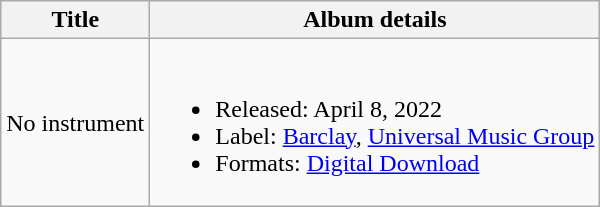<table class="wikitable">
<tr>
<th>Title</th>
<th>Album details</th>
</tr>
<tr>
<td>No instrument</td>
<td><br><ul><li>Released: April 8, 2022</li><li>Label: <a href='#'>Barclay</a>, <a href='#'>Universal Music Group</a></li><li>Formats: <a href='#'>Digital Download</a></li></ul></td>
</tr>
</table>
